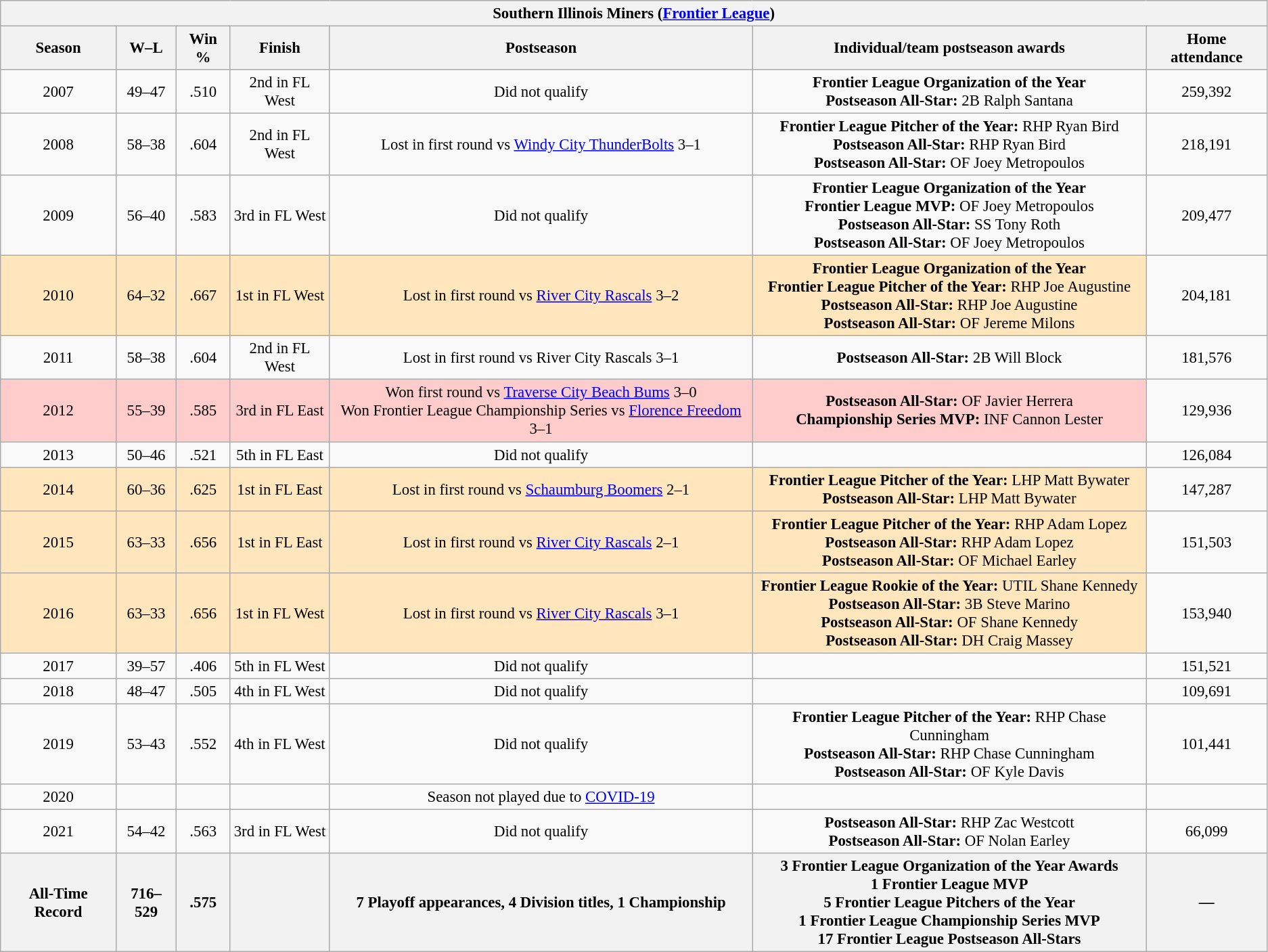<table class="wikitable" style="text-align:center; font-size:95%">
<tr>
<th colspan="7" align="center">Southern Illinois Miners (<a href='#'>Frontier League</a>)</th>
</tr>
<tr>
<th>Season</th>
<th>W–L</th>
<th>Win %</th>
<th>Finish</th>
<th>Postseason</th>
<th>Individual/team postseason awards</th>
<th>Home attendance</th>
</tr>
<tr>
<td align="center">2007</td>
<td align="center">49–47</td>
<td align="center">.510</td>
<td align="center">2nd in FL West</td>
<td align="center">Did not qualify</td>
<td><strong>Frontier League Organization of the Year</strong><br><strong>Postseason All-Star:</strong> 2B Ralph Santana</td>
<td>259,392</td>
</tr>
<tr>
<td align="center">2008</td>
<td align="center">58–38</td>
<td align="center">.604</td>
<td align="center">2nd in FL West</td>
<td align="center">Lost in first round vs <a href='#'>Windy City ThunderBolts</a> 3–1</td>
<td align="center"><strong>Frontier League Pitcher of the Year:</strong> RHP Ryan Bird<br><strong>Postseason All-Star:</strong> RHP Ryan Bird<br><strong>Postseason All-Star:</strong> OF Joey Metropoulos</td>
<td>218,191</td>
</tr>
<tr>
<td align="center">2009</td>
<td align="center">56–40</td>
<td align="center">.583</td>
<td align="center">3rd in FL West</td>
<td align="center">Did not qualify</td>
<td align="center"><strong>Frontier League Organization of the Year</strong><br><strong>Frontier League MVP:</strong> OF Joey Metropoulos<br><strong>Postseason All-Star:</strong> SS Tony Roth<br><strong>Postseason All-Star:</strong> OF Joey Metropoulos</td>
<td>209,477</td>
</tr>
<tr>
<td align="center" style="background: #FFE6BD">2010</td>
<td align="center" style="background: #FFE6BD">64–32</td>
<td align="center" style="background: #FFE6BD">.667</td>
<td align="center" style="background: #FFE6BD">1st in FL West</td>
<td align="center" style="background: #FFE6BD">Lost in first round vs <a href='#'>River City Rascals</a> 3–2</td>
<td align="center" style="background: #FFE6BD"><strong>Frontier League Organization of the Year</strong><br><strong>Frontier League Pitcher of the Year:</strong> RHP Joe Augustine<br><strong>Postseason All-Star:</strong> RHP Joe Augustine<br><strong>Postseason All-Star:</strong> OF Jereme Milons</td>
<td>204,181</td>
</tr>
<tr>
<td align="center">2011</td>
<td align="center">58–38</td>
<td align="center">.604</td>
<td align="center">2nd in FL West</td>
<td align="center">Lost in first round vs River City Rascals 3–1</td>
<td align="center"><strong>Postseason All-Star:</strong> 2B Will Block</td>
<td>181,576</td>
</tr>
<tr>
<td align="center" style="background: #FFCCCC">2012</td>
<td align="center" style="background: #FFCCCC">55–39</td>
<td align="center" style="background: #FFCCCC">.585</td>
<td align="center" style="background: #FFCCCC">3rd in FL East</td>
<td align="center" style="background: #FFCCCC">Won first round vs <a href='#'>Traverse City Beach Bums</a> 3–0<br> Won Frontier League Championship Series vs <a href='#'>Florence Freedom</a> 3–1</td>
<td align="center" style="background: #FFCCCC"><strong>Postseason All-Star:</strong> OF Javier Herrera<br><strong>Championship Series MVP:</strong> INF Cannon Lester</td>
<td>129,936</td>
</tr>
<tr>
<td align="center">2013</td>
<td align="center">50–46</td>
<td align="center">.521</td>
<td align="center">5th in FL East</td>
<td align="center">Did not qualify</td>
<td></td>
<td>126,084</td>
</tr>
<tr>
<td align="center" style="background: #FFE6BD">2014</td>
<td align="center" style="background: #FFE6BD">60–36</td>
<td align="center" style="background: #FFE6BD">.625</td>
<td align="center" style="background: #FFE6BD">1st in FL East</td>
<td align="center" style="background: #FFE6BD">Lost in first round vs <a href='#'>Schaumburg Boomers</a> 2–1</td>
<td align="center" style="background: #FFE6BD"><strong>Frontier League Pitcher of the Year:</strong> LHP Matt Bywater<br><strong>Postseason All-Star:</strong> LHP Matt Bywater</td>
<td>147,287</td>
</tr>
<tr>
<td align="center" style="background: #FFE6BD">2015</td>
<td align="center" style="background: #FFE6BD">63–33</td>
<td align="center" style="background: #FFE6BD">.656</td>
<td align="center" style="background: #FFE6BD">1st in FL East</td>
<td align="center" style="background: #FFE6BD">Lost in first round vs <a href='#'>River City Rascals</a> 2–1</td>
<td align="center" style="background: #FFE6BD"><strong>Frontier League Pitcher of the Year:</strong> RHP Adam Lopez<br><strong>Postseason All-Star:</strong> RHP Adam Lopez<br><strong>Postseason All-Star:</strong> OF Michael Earley</td>
<td>151,503</td>
</tr>
<tr>
<td align="center" style="background: #FFE6BD">2016</td>
<td align="center" style="background: #FFE6BD">63–33</td>
<td align="center" style="background: #FFE6BD">.656</td>
<td align="center" style="background: #FFE6BD">1st in FL West</td>
<td align="center" style="background: #FFE6BD">Lost in first round vs <a href='#'>River City Rascals</a> 3–1</td>
<td align="center" style="background: #FFE6BD"><strong>Frontier League Rookie of the Year:</strong> UTIL Shane Kennedy<br><strong>Postseason All-Star:</strong> 3B Steve Marino<br><strong>Postseason All-Star:</strong> OF Shane Kennedy<br><strong>Postseason All-Star:</strong> DH Craig Massey</td>
<td>153,940</td>
</tr>
<tr>
<td align="center">2017</td>
<td align="center">39–57</td>
<td align="center">.406</td>
<td align="center">5th in FL West</td>
<td align="center">Did not qualify</td>
<td></td>
<td>151,521</td>
</tr>
<tr>
<td>2018</td>
<td>48–47</td>
<td>.505</td>
<td>4th in FL West</td>
<td align="center">Did not qualify</td>
<td></td>
<td>109,691</td>
</tr>
<tr>
<td>2019</td>
<td>53–43</td>
<td>.552</td>
<td>4th in FL West</td>
<td align="center">Did not qualify</td>
<td><strong>Frontier League Pitcher of the Year:</strong> RHP Chase Cunningham<br><strong>Postseason All-Star:</strong> RHP Chase Cunningham<br><strong>Postseason All-Star:</strong> OF Kyle Davis</td>
<td>101,441</td>
</tr>
<tr>
<td>2020</td>
<td></td>
<td></td>
<td></td>
<td align="center">Season not played due to <a href='#'>COVID-19</a></td>
<td></td>
</tr>
<tr>
<td>2021</td>
<td>54–42</td>
<td>.563</td>
<td>3rd in FL West</td>
<td align="center">Did not qualify</td>
<td><strong>Postseason All-Star:</strong> RHP Zac Westcott<br><strong>Postseason All-Star:</strong> OF Nolan Earley</td>
<td>66,099</td>
</tr>
<tr>
<th>All-Time Record</th>
<th>716–529</th>
<th>.575</th>
<th></th>
<th>7 Playoff appearances, 4 Division titles, 1 Championship</th>
<th>3 Frontier League Organization of the Year Awards<br>1 Frontier League MVP<br>5 Frontier League Pitchers of the Year<br>1 Frontier League Championship Series MVP<br>17 Frontier League Postseason All-Stars</th>
<th>—</th>
</tr>
</table>
